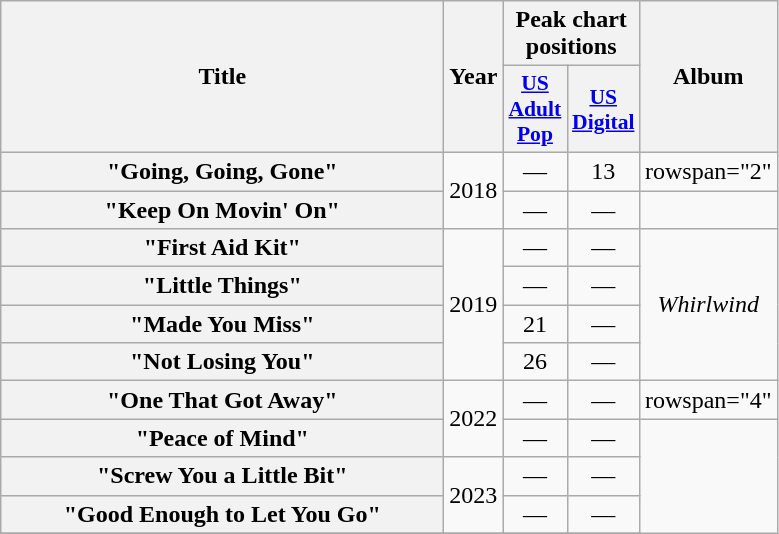<table class="wikitable plainrowheaders" style="text-align:center;">
<tr>
<th scope="col" rowspan="2" style="width:18em;">Title</th>
<th scope="col" rowspan="2" style="width:1em;">Year</th>
<th scope="col" colspan="2">Peak chart positions</th>
<th scope="col" rowspan="2">Album</th>
</tr>
<tr>
<th scope="col" style="width:2.5em;font-size:90%;"><a href='#'>US<br> Adult Pop</a><br></th>
<th scope="col" style="width:2.5em;font-size:90%;"><a href='#'>US<br>Digital</a><br></th>
</tr>
<tr>
<th scope="row">"Going, Going, Gone"<br></th>
<td rowspan="2">2018</td>
<td>—</td>
<td>13</td>
<td>rowspan="2" </td>
</tr>
<tr>
<th scope="row">"Keep On Movin' On"</th>
<td>—</td>
<td>—</td>
</tr>
<tr>
<th Scope="row">"First Aid Kit"</th>
<td rowspan="4">2019</td>
<td>—</td>
<td>—</td>
<td rowspan="4"><em>Whirlwind</em></td>
</tr>
<tr>
<th Scope="row">"Little Things"</th>
<td>—</td>
<td>—</td>
</tr>
<tr>
<th scope="row">"Made You Miss"</th>
<td>21</td>
<td>—</td>
</tr>
<tr>
<th scope="row">"Not Losing You"</th>
<td>26</td>
<td>—</td>
</tr>
<tr>
<th scope="row">"One That Got Away"</th>
<td rowspan="2">2022</td>
<td>—</td>
<td>—</td>
<td>rowspan="4" </td>
</tr>
<tr>
<th scope="row">"Peace of Mind"</th>
<td>—</td>
<td>—</td>
</tr>
<tr>
<th scope="row">"Screw You a Little Bit"</th>
<td rowspan="2">2023</td>
<td>—</td>
<td>—</td>
</tr>
<tr>
<th scope="row">"Good Enough to Let You Go"</th>
<td>—</td>
<td>—</td>
</tr>
<tr>
</tr>
</table>
